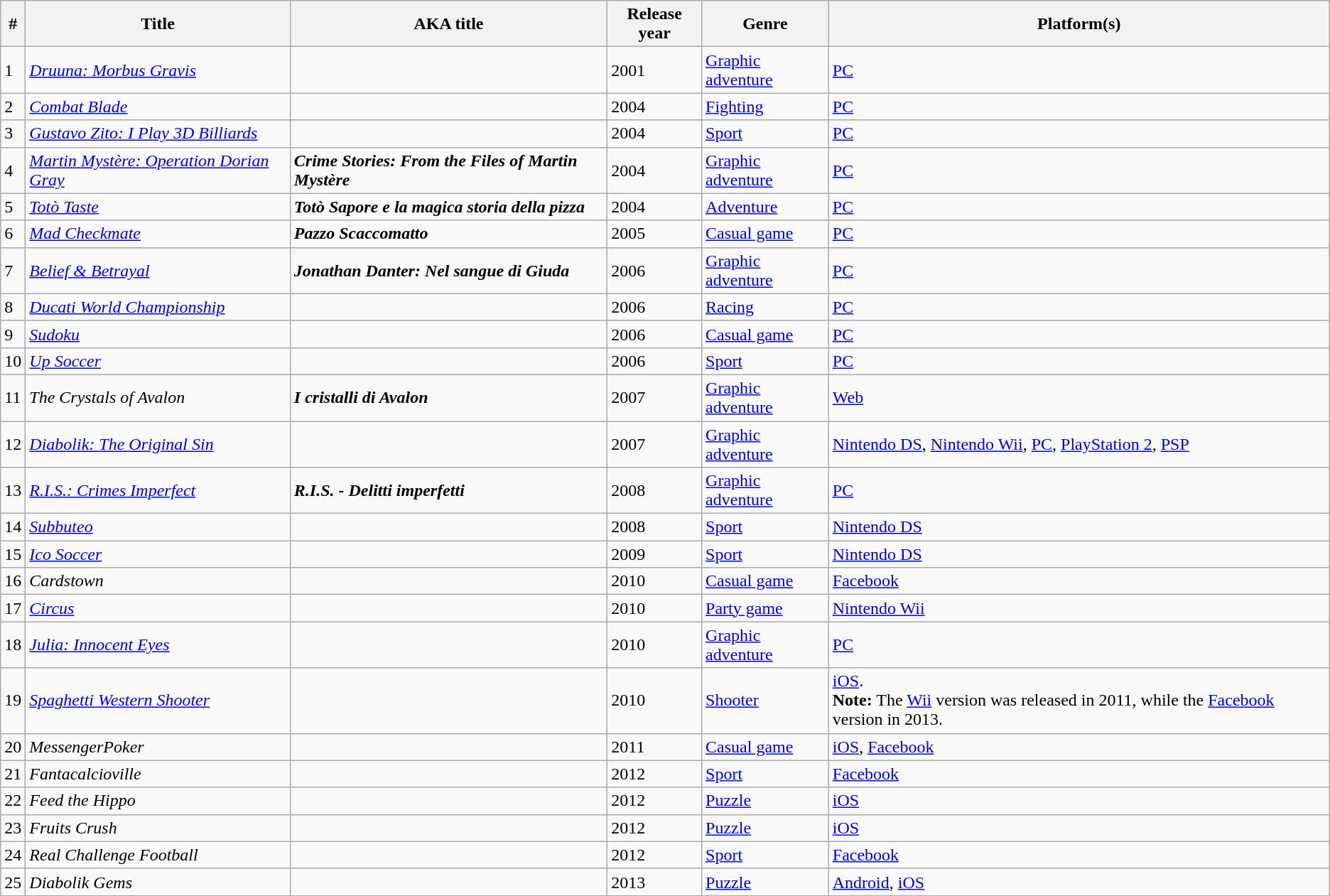<table class="wikitable sortable" border="1">
<tr>
<th scope="col">#</th>
<th scope="col">Title</th>
<th scope="col">AKA title</th>
<th scope="col">Release year</th>
<th scope="col">Genre</th>
<th scope="col">Platform(s)</th>
</tr>
<tr>
<td>1</td>
<td><em><a href='#'>Druuna: Morbus Gravis</a></em></td>
<td></td>
<td>2001</td>
<td><a href='#'>Graphic adventure</a></td>
<td><a href='#'>PC</a></td>
</tr>
<tr>
<td>2</td>
<td><em><a href='#'>Combat Blade</a></em></td>
<td></td>
<td>2004</td>
<td><a href='#'>Fighting</a></td>
<td><a href='#'>PC</a></td>
</tr>
<tr>
<td>3</td>
<td><em><a href='#'>Gustavo Zito: I Play 3D Billiards</a></em></td>
<td></td>
<td>2004</td>
<td><a href='#'>Sport</a></td>
<td><a href='#'>PC</a></td>
</tr>
<tr>
<td>4</td>
<td><em><a href='#'>Martin Mystère: Operation Dorian Gray</a></em></td>
<td><strong><em>Crime Stories: From the Files of Martin Mystère</em></strong></td>
<td>2004</td>
<td><a href='#'>Graphic adventure</a></td>
<td><a href='#'>PC</a></td>
</tr>
<tr>
<td>5</td>
<td><em><a href='#'>Totò Taste</a></em></td>
<td><strong><em>Totò Sapore e la magica storia della pizza</em></strong></td>
<td>2004</td>
<td><a href='#'>Adventure</a></td>
<td><a href='#'>PC</a></td>
</tr>
<tr>
<td>6</td>
<td><em><a href='#'>Mad Checkmate</a></em></td>
<td><strong><em>Pazzo Scaccomatto</em></strong></td>
<td>2005</td>
<td><a href='#'>Casual game</a></td>
<td><a href='#'>PC</a></td>
</tr>
<tr>
<td>7</td>
<td><em><a href='#'>Belief & Betrayal</a></em></td>
<td><strong><em>Jonathan Danter: Nel sangue di Giuda</em></strong></td>
<td>2006</td>
<td><a href='#'>Graphic adventure</a></td>
<td><a href='#'>PC</a></td>
</tr>
<tr>
<td>8</td>
<td><em><a href='#'>Ducati World Championship</a></em></td>
<td></td>
<td>2006</td>
<td><a href='#'>Racing</a></td>
<td><a href='#'>PC</a></td>
</tr>
<tr>
<td>9</td>
<td><em><a href='#'>Sudoku</a></em></td>
<td></td>
<td>2006</td>
<td><a href='#'>Casual game</a></td>
<td><a href='#'>PC</a></td>
</tr>
<tr>
<td>10</td>
<td><em><a href='#'>Up Soccer</a></em></td>
<td></td>
<td>2006</td>
<td><a href='#'>Sport</a></td>
<td><a href='#'>PC</a></td>
</tr>
<tr>
<td>11</td>
<td><em>The Crystals of Avalon</em></td>
<td><strong><em>I cristalli di Avalon</em></strong></td>
<td>2007</td>
<td><a href='#'>Graphic adventure</a></td>
<td><a href='#'>Web</a></td>
</tr>
<tr>
<td>12</td>
<td><em><a href='#'>Diabolik: The Original Sin</a></em></td>
<td></td>
<td>2007</td>
<td><a href='#'>Graphic adventure</a></td>
<td><a href='#'>Nintendo DS</a>, <a href='#'>Nintendo Wii</a>, <a href='#'>PC</a>, <a href='#'>PlayStation 2</a>, <a href='#'>PSP</a></td>
</tr>
<tr>
<td>13</td>
<td><em><a href='#'>R.I.S.: Crimes Imperfect</a></em></td>
<td><strong><em>R.I.S. - Delitti imperfetti</em></strong></td>
<td>2008</td>
<td><a href='#'>Graphic adventure</a></td>
<td><a href='#'>PC</a></td>
</tr>
<tr>
<td>14</td>
<td><em><a href='#'>Subbuteo</a></em></td>
<td></td>
<td>2008</td>
<td><a href='#'>Sport</a></td>
<td><a href='#'>Nintendo DS</a></td>
</tr>
<tr>
<td>15</td>
<td><em><a href='#'>Ico Soccer</a></em></td>
<td></td>
<td>2009</td>
<td><a href='#'>Sport</a></td>
<td><a href='#'>Nintendo DS</a></td>
</tr>
<tr>
<td>16</td>
<td><em>Cardstown</em></td>
<td></td>
<td>2010</td>
<td><a href='#'>Casual game</a></td>
<td><a href='#'>Facebook</a></td>
</tr>
<tr>
<td>17</td>
<td><em><a href='#'>Circus</a></em></td>
<td></td>
<td>2010</td>
<td><a href='#'>Party game</a></td>
<td><a href='#'>Nintendo Wii</a></td>
</tr>
<tr>
<td>18</td>
<td><em><a href='#'>Julia: Innocent Eyes</a></em></td>
<td></td>
<td>2010</td>
<td><a href='#'>Graphic adventure</a></td>
<td><a href='#'>PC</a></td>
</tr>
<tr>
<td>19</td>
<td><em><a href='#'>Spaghetti Western Shooter</a></em></td>
<td></td>
<td>2010</td>
<td><a href='#'>Shooter</a></td>
<td><a href='#'>iOS</a>.<br><strong>Note:</strong> The <a href='#'>Wii</a> version was released in 2011, while the <a href='#'>Facebook</a> version in 2013.</td>
</tr>
<tr>
<td>20</td>
<td><em>MessengerPoker</em></td>
<td></td>
<td>2011</td>
<td><a href='#'>Casual game</a></td>
<td><a href='#'>iOS</a>, <a href='#'>Facebook</a></td>
</tr>
<tr>
<td>21</td>
<td><em>Fantacalcioville</em></td>
<td></td>
<td>2012</td>
<td><a href='#'>Sport</a></td>
<td><a href='#'>Facebook</a></td>
</tr>
<tr>
<td>22</td>
<td><em>Feed the Hippo</em></td>
<td></td>
<td>2012</td>
<td><a href='#'>Puzzle</a></td>
<td><a href='#'>iOS</a></td>
</tr>
<tr>
<td>23</td>
<td><em>Fruits Crush</em></td>
<td></td>
<td>2012</td>
<td><a href='#'>Puzzle</a></td>
<td><a href='#'>iOS</a></td>
</tr>
<tr>
<td>24</td>
<td><em>Real Challenge Football</em></td>
<td></td>
<td>2012</td>
<td><a href='#'>Sport</a></td>
<td><a href='#'>Facebook</a></td>
</tr>
<tr>
<td>25</td>
<td><em>Diabolik Gems</em></td>
<td></td>
<td>2013</td>
<td><a href='#'>Puzzle</a></td>
<td><a href='#'>Android</a>, <a href='#'>iOS</a></td>
</tr>
</table>
